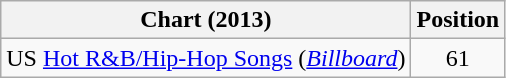<table class="wikitable">
<tr>
<th scope="col">Chart (2013)</th>
<th scope="col">Position</th>
</tr>
<tr>
<td>US <a href='#'>Hot R&B/Hip-Hop Songs</a> (<em><a href='#'>Billboard</a></em>)</td>
<td style="text-align:center;">61</td>
</tr>
</table>
